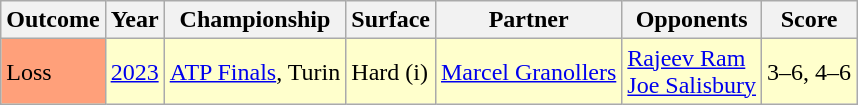<table class="sortable wikitable">
<tr>
<th>Outcome</th>
<th>Year</th>
<th>Championship</th>
<th>Surface</th>
<th>Partner</th>
<th>Opponents</th>
<th class="unsortable">Score</th>
</tr>
<tr bgcolor=#ffffcc>
<td bgcolor=FFA07A>Loss</td>
<td><a href='#'>2023</a></td>
<td><a href='#'>ATP Finals</a>, Turin</td>
<td>Hard (i)</td>
<td> <a href='#'>Marcel Granollers</a></td>
<td> <a href='#'>Rajeev Ram</a><br> <a href='#'>Joe Salisbury</a></td>
<td>3–6, 4–6</td>
</tr>
</table>
